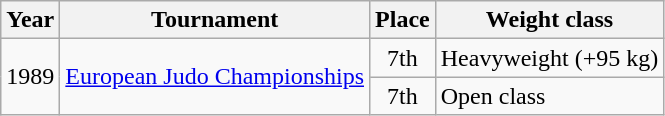<table class=wikitable>
<tr>
<th>Year</th>
<th>Tournament</th>
<th>Place</th>
<th>Weight class</th>
</tr>
<tr>
<td rowspan=2>1989</td>
<td rowspan=2><a href='#'>European Judo Championships</a></td>
<td align="center">7th</td>
<td>Heavyweight (+95 kg)</td>
</tr>
<tr>
<td align="center">7th</td>
<td>Open class</td>
</tr>
</table>
